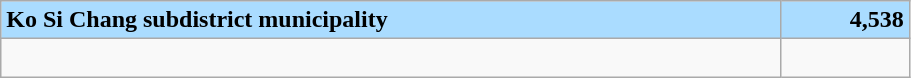<table class="wikitable" style="width:48%; display:inline-table;">
<tr>
<td style= "background: #aadcff;"><strong>Ko Si Chang subdistrict municipality</strong></td>
<td style= "background: #aadcff; text-align:right;"><strong>4,538</strong></td>
</tr>
<tr>
<td> </td>
<td> </td>
</tr>
</table>
